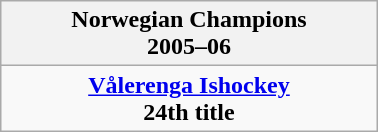<table class="wikitable" style="text-align: center; margin: 0 auto; width: 20%">
<tr>
<th>Norwegian Champions<br>2005–06</th>
</tr>
<tr>
<td><strong><a href='#'>Vålerenga Ishockey</a></strong><br><strong>24th title</strong></td>
</tr>
</table>
